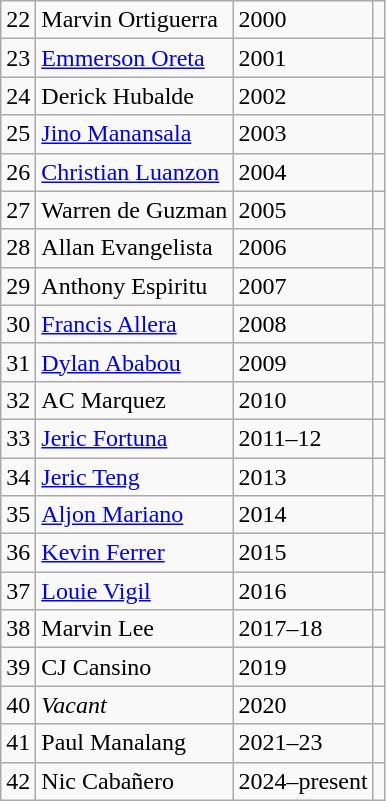<table class=wikitable>
<tr>
<td>22</td>
<td>Marvin Ortiguerra</td>
<td>2000</td>
<td></td>
</tr>
<tr>
<td>23</td>
<td><a href='#'>Emmerson Oreta</a></td>
<td>2001</td>
<td></td>
</tr>
<tr>
<td>24</td>
<td>Derick Hubalde</td>
<td>2002</td>
<td></td>
</tr>
<tr>
<td>25</td>
<td><a href='#'>Jino Manansala</a></td>
<td>2003</td>
<td></td>
</tr>
<tr>
<td>26</td>
<td><a href='#'>Christian Luanzon</a></td>
<td>2004</td>
<td></td>
</tr>
<tr>
<td>27</td>
<td>Warren de Guzman</td>
<td>2005</td>
<td></td>
</tr>
<tr>
<td>28</td>
<td>Allan Evangelista</td>
<td>2006</td>
<td></td>
</tr>
<tr>
<td>29</td>
<td>Anthony Espiritu</td>
<td>2007</td>
<td></td>
</tr>
<tr>
<td>30</td>
<td><a href='#'>Francis Allera</a></td>
<td>2008</td>
<td></td>
</tr>
<tr>
<td>31</td>
<td><a href='#'>Dylan Ababou</a></td>
<td>2009</td>
<td></td>
</tr>
<tr>
<td>32</td>
<td>AC Marquez</td>
<td>2010</td>
<td></td>
</tr>
<tr>
<td>33</td>
<td><a href='#'>Jeric Fortuna</a></td>
<td>2011–12</td>
<td></td>
</tr>
<tr>
<td>34</td>
<td><a href='#'>Jeric Teng</a></td>
<td>2013</td>
<td></td>
</tr>
<tr>
<td>35</td>
<td><a href='#'>Aljon Mariano</a></td>
<td>2014</td>
<td></td>
</tr>
<tr>
<td>36</td>
<td><a href='#'>Kevin Ferrer</a></td>
<td>2015</td>
<td></td>
</tr>
<tr>
<td>37</td>
<td><a href='#'>Louie Vigil</a></td>
<td>2016</td>
<td></td>
</tr>
<tr>
<td>38</td>
<td>Marvin Lee</td>
<td>2017–18</td>
<td></td>
</tr>
<tr>
<td>39</td>
<td>CJ Cansino</td>
<td>2019</td>
<td></td>
</tr>
<tr>
<td>40</td>
<td><em>Vacant</em></td>
<td>2020</td>
<td></td>
</tr>
<tr>
<td>41</td>
<td>Paul Manalang</td>
<td>2021–23</td>
<td></td>
</tr>
<tr>
<td>42</td>
<td>Nic Cabañero</td>
<td>2024–present</td>
<td></td>
</tr>
</table>
